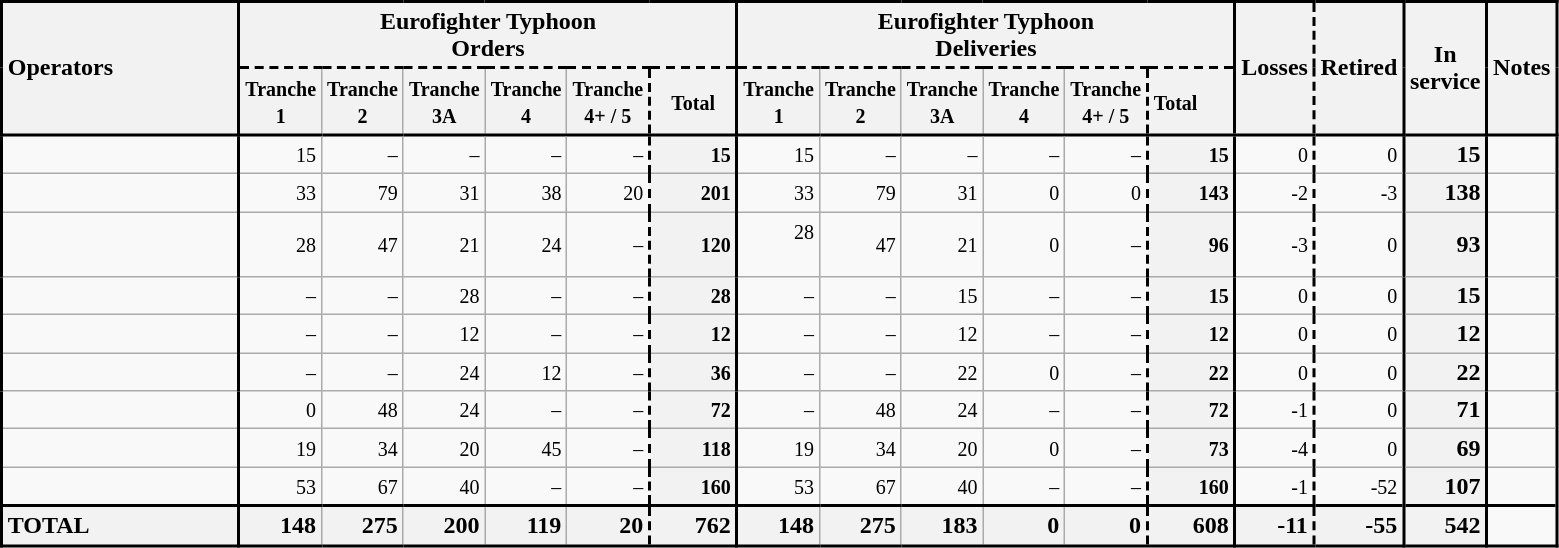<table class="wikitable">
<tr>
<th rowspan="2" style="width: 150px;border-right:solid 2px black;border-left:solid 2px black;border-top:solid 2px black;border-bottom:solid 2px black; text-align:left">Operators</th>
<th colspan="6" style="border-right:solid 2px black;border-top:solid 2px black">Eurofighter Typhoon<br>Orders</th>
<th colspan="6" style="border-right:solid 2px black;border-top:solid 2px black">Eurofighter Typhoon<br>Deliveries</th>
<th rowspan="2" style="border-right:dashed 2px black;border-top:solid 2px black;border-bottom:solid 2px black">Losses</th>
<th rowspan="2" style="border-right:solid 2px black;border-top:solid 2px black;border-bottom:solid 2px black">Retired</th>
<th rowspan="2" style="border-right:solid 2px black;border-top:solid 2px black;border-bottom:solid 2px black">In service</th>
<th rowspan="2" style="border-right:solid 2px black;border-top:solid 2px black;border-bottom:solid 2px black">Notes</th>
</tr>
<tr>
<th style="width: 37px;border-top:dashed 2px black;border-bottom:solid 2px black"><small>Tranche 1</small></th>
<th style="width: 37px;border-top:dashed 2px black;border-bottom:solid 2px black"><small>Tranche 2</small></th>
<th style="width: 37px;border-top:dashed 2px black;border-bottom:solid 2px black"><small>Tranche 3A</small></th>
<th style="width: 37px;border-top:dashed 2px black;border-bottom:solid 2px black"><small>Tranche 4</small></th>
<th style="width: 37px;border-top:dashed 2px black;border-bottom:solid 2px black"><small>Tranche 4+ / 5</small></th>
<th style="width: 50px;border-top:dashed 2px black;border-left:dashed 2px black;border-right:solid 2px black;border-bottom:solid 2px black"><small>Total</small></th>
<th style="width: 37px;border-top:dashed 2px black;border-bottom:solid 2px black"><small>Tranche 1</small></th>
<th style="width: 37px;border-top:dashed 2px black;border-bottom:solid 2px black"><small>Tranche 2</small></th>
<th style="width: 37px;border-top:dashed 2px black;border-bottom:solid 2px black"><small>Tranche 3A</small></th>
<th style="width: 37px;border-top:dashed 2px black;border-bottom:solid 2px black"><small>Tranche 4</small></th>
<th style="width: 37px;border-top:dashed 2px black;border-bottom:solid 2px black"><small>Tranche 4+ / 5</small></th>
<th style="width: 50px;border-top:dashed 2px black;border-left:dashed 2px black;border-right:solid 2px black;border-bottom:solid 2px black; text-align:left"><small>Total</small></th>
</tr>
<tr>
<td style="border-right:solid 2px black;border-left:solid 2px black"><small></small></td>
<td style="text-align:right"><small>15</small></td>
<td style="text-align:right"><small>–</small></td>
<td style="text-align:right"><small>–</small></td>
<td style="text-align:right"><small>–</small></td>
<td style="text-align:right"><small>–</small></td>
<th style="width: 35px;border-left:dashed 2px black;border-right:solid 2px black;text-align:right"><small>15</small></th>
<td style="text-align:right"><small>15</small></td>
<td style="text-align:right"><small>–</small></td>
<td style="text-align:right"><small>–</small></td>
<td style="text-align:right"><small>–</small></td>
<td style="text-align:right"><small>–</small></td>
<th style="width: 35px;border-left:dashed 2px black;border-right:solid 2px black;text-align:right"><small>15</small></th>
<td style="width: 35px;border-right:dashed 2px black;text-align:right"><small>0</small></td>
<td style="width: 35px;border-right:solid 2px black;text-align:right"><small>0</small></td>
<th style="width: 35px;border-right:solid 2px black;text-align:right">15</th>
<td style="width: 35px;border-right:solid 2px black"></td>
</tr>
<tr>
<td style="border-right:solid 2px black;border-left:solid 2px black"><small></small></td>
<td style="text-align:right"><small>33</small></td>
<td style="text-align:right"><small>79</small></td>
<td style="text-align:right"><small>31</small></td>
<td style="text-align:right"><small>38</small></td>
<td style="text-align:right"><small>20</small></td>
<th style="width: 35px;border-left:dashed 2px black;border-right:solid 2px black;text-align:right"><small>201</small></th>
<td style="text-align:right"><small>33</small><br><small></small></td>
<td style="text-align:right"><small>79</small><br><small></small></td>
<td style="text-align:right"><small>31</small></td>
<td style="text-align:right"><small>0</small><br><small></small></td>
<td style="text-align:right"><small>0</small><br><small></small></td>
<th style="width: 35px;border-left:dashed 2px black;border-right:solid 2px black;text-align:right"><small>143</small></th>
<td style="width: 35px;border-right:dashed 2px black;text-align:right"><small>-2</small></td>
<td style="width: 35px;border-right:solid 2px black;text-align:right"><small>-3</small></td>
<th style="width: 35px;border-right:solid 2px black;text-align:right">138</th>
<td style="width: 35px;border-right:solid 2px black"></td>
</tr>
<tr>
<td style="border-right:solid 2px black;border-left:solid 2px black"><small></small></td>
<td style="text-align:right"><small>28</small></td>
<td style="text-align:right"><small>47</small></td>
<td style="text-align:right"><small>21</small></td>
<td style="text-align:right"><small>24</small></td>
<td style="text-align:right"><small>–</small></td>
<th style="width: 35px;border-left:dashed 2px black;border-right:solid 2px black;text-align:right"><small>120</small></th>
<td style="text-align:right"><small>28</small><br><small></small><br><small></small></td>
<td style="text-align:right"><small>47<br></small></td>
<td style="text-align:right"><small>21<br></small></td>
<td style="text-align:right"><small>0</small><br><small></small></td>
<td style="text-align:right"><small>–</small></td>
<th style="width: 35px;border-left:dashed 2px black;border-right:solid 2px black;text-align:right"><small>96</small></th>
<td style="width: 35px;border-right:dashed 2px black;text-align:right"><small>-3</small></td>
<td style="width: 35px;border-right:solid 2px black;text-align:right"><small>0</small></td>
<th style="width: 35px;border-right:solid 2px black;text-align:right">93</th>
<td style="width: 35px;border-right:solid 2px black"></td>
</tr>
<tr>
<td style="border-right:solid 2px black;border-left:solid 2px black"><small></small></td>
<td style="text-align:right"><small>–</small></td>
<td style="text-align:right"><small>–</small></td>
<td style="text-align:right"><small>28</small></td>
<td style="text-align:right"><small>–</small></td>
<td style="text-align:right"><small>–</small></td>
<th style="width: 35px;border-left:dashed 2px black;border-right:solid 2px black;text-align:right"><small>28</small></th>
<td style="text-align:right"><small>–</small></td>
<td style="text-align:right"><small>–</small></td>
<td style="text-align:right"><small>15</small><br><small></small></td>
<td style="text-align:right"><small>–</small></td>
<td style="text-align:right"><small>–</small></td>
<th style="width: 35px;border-left:dashed 2px black;border-right:solid 2px black;text-align:right"><small>15</small></th>
<td style="width: 35px;border-right:dashed 2px black;text-align:right"><small>0</small></td>
<td style="width: 35px;border-right:solid 2px black;text-align:right"><small>0</small></td>
<th style="width: 35px;border-right:solid 2px black;text-align:right">15</th>
<td style="width: 35px;border-right:solid 2px black"></td>
</tr>
<tr>
<td style="border-right:solid 2px black;border-left:solid 2px black"><small></small></td>
<td style="text-align:right"><small>–</small></td>
<td style="text-align:right"><small>–</small></td>
<td style="text-align:right"><small>12</small></td>
<td style="text-align:right"><small>–</small></td>
<td style="text-align:right"><small>–</small></td>
<th style="width: 35px;border-left:dashed 2px black;border-right:solid 2px black;text-align:right"><small>12</small></th>
<td style="text-align:right"><small>–</small></td>
<td style="text-align:right"><small>–</small></td>
<td style="text-align:right"><small>12</small></td>
<td style="text-align:right"><small>–</small></td>
<td style="text-align:right"><small>–</small></td>
<th style="width: 35px;border-left:dashed 2px black;border-right:solid 2px black;text-align:right"><small>12</small></th>
<td style="width: 35px;border-right:dashed 2px black;text-align:right"><small>0</small></td>
<td style="width: 35px;border-right:solid 2px black;text-align:right"><small>0</small></td>
<th style="width: 35px;border-right:solid 2px black;text-align:right">12</th>
<td style="width: 35px;border-right:solid 2px black"></td>
</tr>
<tr>
<td style="border-right:solid 2px black;border-left:solid 2px black"><small></small></td>
<td style="text-align:right"><small>–</small></td>
<td style="text-align:right"><small>–</small></td>
<td style="text-align:right"><small>24</small></td>
<td style="text-align:right"><small>12</small></td>
<td style="text-align:right"><small>–</small></td>
<th style="width: 35px;border-left:dashed 2px black;border-right:solid 2px black;text-align:right"><small>36</small></th>
<td style="text-align:right"><small>–</small></td>
<td style="text-align:right"><small>–</small></td>
<td style="text-align:right"><small>22</small><br><small></small></td>
<td style="text-align:right"><small>0</small><br><small></small></td>
<td style="text-align:right"><small>–</small></td>
<th style="width: 35px;border-left:dashed 2px black;border-right:solid 2px black;text-align:right"><small>22</small></th>
<td style="width: 35px;border-right:dashed 2px black;text-align:right"><small>0</small></td>
<td style="width: 35px;border-right:solid 2px black;text-align:right"><small>0</small></td>
<th style="width: 35px;border-right:solid 2px black;text-align:right">22</th>
<td style="width: 35px;border-right:solid 2px black"></td>
</tr>
<tr>
<td style="border-right:solid 2px black;border-left:solid 2px black"><small></small></td>
<td style="text-align:right"><small>0</small></td>
<td style="text-align:right"><small>48</small></td>
<td style="text-align:right"><small>24</small></td>
<td style="text-align:right"><small>–</small></td>
<td style="text-align:right"><small>–</small></td>
<th style="width: 35px;border-left:dashed 2px black;border-right:solid 2px black;text-align:right"><small>72</small></th>
<td style="text-align:right"><small>–</small></td>
<td style="text-align:right"><small>48</small><br><small></small></td>
<td style="text-align:right"><small>24</small></td>
<td style="text-align:right"><small>–</small></td>
<td style="text-align:right"><small>–</small></td>
<th style="width: 35px;border-left:dashed 2px black;border-right:solid 2px black;text-align:right"><small>72</small></th>
<td style="width: 35px;border-right:dashed 2px black;text-align:right"><small>-1</small></td>
<td style="width: 35px;border-right:solid 2px black;text-align:right"><small>0</small></td>
<th style="width: 35px;border-right:solid 2px black;text-align:right">71</th>
<td style="width: 35px;border-right:solid 2px black"></td>
</tr>
<tr>
<td style="border-right:solid 2px black;border-left:solid 2px black"><small></small></td>
<td style="text-align:right"><small>19</small></td>
<td style="text-align:right"><small>34</small></td>
<td style="text-align:right"><small>20</small></td>
<td style="text-align:right"><small>45</small></td>
<td style="text-align:right"><small>–</small></td>
<th style="width: 35px;border-left:dashed 2px black;border-right:solid 2px black;text-align:right"><small>118</small></th>
<td style="text-align:right"><small>19</small><br><small></small></td>
<td style="text-align:right"><small>34</small><br><small></small></td>
<td style="text-align:right"><small>20</small></td>
<td style="text-align:right"><small>0</small><br><small></small></td>
<td style="text-align:right"><small>–</small></td>
<th style="width: 35px;border-left:dashed 2px black;border-right:solid 2px black;text-align:right"><small>73</small></th>
<td style="width: 35px;border-right:dashed 2px black;text-align:right"><small>-4</small></td>
<td style="width: 35px;border-right:solid 2px black;text-align:right"><small>0</small></td>
<th style="width: 35px;border-right:solid 2px black;text-align:right">69</th>
<td style="width: 35px;border-right:solid 2px black"></td>
</tr>
<tr>
<td style="border-right:solid 2px black;border-left:solid 2px black"><small></small></td>
<td style="text-align:right"><small>53</small></td>
<td style="text-align:right"><small>67</small></td>
<td style="text-align:right"><small>40</small></td>
<td style="text-align:right"><small>–</small></td>
<td style="text-align:right"><small>–</small></td>
<th style="width: 35px;border-left:dashed 2px black;border-right:solid 2px black;text-align:right"><small>160</small></th>
<td style="text-align:right"><small>53</small><br><small></small></td>
<td style="text-align:right"><small>67</small></td>
<td style="text-align:right"><small>40</small></td>
<td style="text-align:right"><small>–</small></td>
<td style="text-align:right"><small>–</small></td>
<th style="width: 35px;border-left:dashed 2px black;border-right:solid 2px black;text-align:right"><small>160</small></th>
<td style="width: 35px;border-right:dashed 2px black;text-align:right"><small>-1</small></td>
<td style="width: 35px;border-right:solid 2px black;text-align:right"><small>-52</small></td>
<th style="width: 35px;border-right:solid 2px black;text-align:right">107</th>
<td style="width: 35px;border-right:solid 2px black"></td>
</tr>
<tr>
<th style="border-right:solid 2px black;border-left:solid 2px black;border-bottom:solid 2px black;border-top:solid 2px black;text-align:left">TOTAL</th>
<th style="border-bottom:solid 2px black;border-top:solid 2px black;text-align:right">148</th>
<th style="border-bottom:solid 2px black;border-top:solid 2px black;text-align:right">275</th>
<th style="border-bottom:solid 2px black;border-top:solid 2px black;text-align:right">200</th>
<th style="border-bottom:solid 2px black;border-top:solid 2px black;text-align:right">119</th>
<th style="border-bottom:solid 2px black;border-top:solid 2px black;text-align:right">20</th>
<th style="border-right:solid 2px black;border-left:dashed 2px black;border-bottom:solid 2px black;border-top:solid 2px black;text-align:right">762</th>
<th style="border-bottom:solid 2px black;border-top:solid 2px black;text-align:right">148</th>
<th style="border-bottom:solid 2px black;border-top:solid 2px black;text-align:right">275</th>
<th style="border-bottom:solid 2px black;border-top:solid 2px black;text-align:right">183</th>
<th style="border-bottom:solid 2px black;border-top:solid 2px black;text-align:right">0</th>
<th style="border-bottom:solid 2px black;border-top:solid 2px black;text-align:right">0</th>
<th style="border-right:solid 2px black;border-left:dashed 2px black;border-bottom:solid 2px black;border-top:solid 2px black;text-align:right">608</th>
<th style="border-right:dashed 2px black;border-bottom:solid 2px black;border-top:solid 2px black;text-align:right"><strong>-11</strong></th>
<th style="border-right:solid 2px black;border-bottom:solid 2px black;border-top:solid 2px black;text-align:right">-55</th>
<th style="border-right:solid 2px black;border-bottom:solid 2px black;border-top:solid 2px black;text-align:right">542</th>
<td style="border-right:solid 2px black;border-bottom:solid 2px black;border-top:solid 2px black"></td>
</tr>
</table>
